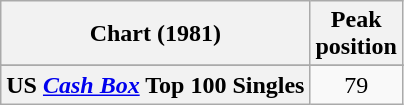<table class="wikitable sortable plainrowheaders" style="text-align:center">
<tr>
<th>Chart (1981)</th>
<th>Peak<br>position</th>
</tr>
<tr>
</tr>
<tr>
<th scope="row">US <em><a href='#'>Cash Box</a></em> Top 100 Singles</th>
<td style="text-align:center;">79</td>
</tr>
</table>
